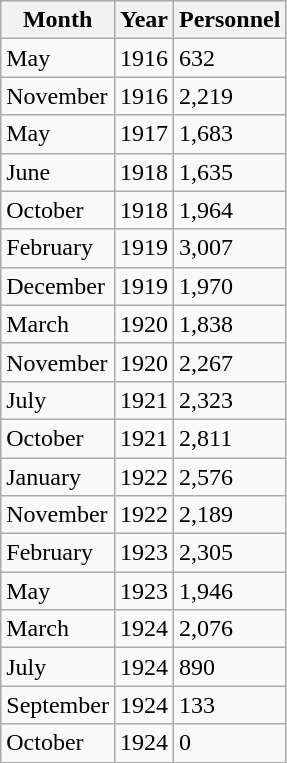<table class="wikitable">
<tr>
<th>Month</th>
<th>Year</th>
<th>Personnel</th>
</tr>
<tr>
<td>May</td>
<td>1916</td>
<td>632</td>
</tr>
<tr>
<td>November</td>
<td>1916</td>
<td>2,219</td>
</tr>
<tr>
<td>May</td>
<td>1917</td>
<td>1,683</td>
</tr>
<tr>
<td>June</td>
<td>1918</td>
<td>1,635</td>
</tr>
<tr>
<td>October</td>
<td>1918</td>
<td>1,964</td>
</tr>
<tr>
<td>February</td>
<td>1919</td>
<td>3,007</td>
</tr>
<tr>
<td>December</td>
<td>1919</td>
<td>1,970</td>
</tr>
<tr>
<td>March</td>
<td>1920</td>
<td>1,838</td>
</tr>
<tr>
<td>November</td>
<td>1920</td>
<td>2,267</td>
</tr>
<tr>
<td>July</td>
<td>1921</td>
<td>2,323</td>
</tr>
<tr>
<td>October</td>
<td>1921</td>
<td>2,811</td>
</tr>
<tr>
<td>January</td>
<td>1922</td>
<td>2,576</td>
</tr>
<tr>
<td>November</td>
<td>1922</td>
<td>2,189</td>
</tr>
<tr>
<td>February</td>
<td>1923</td>
<td>2,305</td>
</tr>
<tr>
<td>May</td>
<td>1923</td>
<td>1,946</td>
</tr>
<tr>
<td>March</td>
<td>1924</td>
<td>2,076</td>
</tr>
<tr>
<td>July</td>
<td>1924</td>
<td>890</td>
</tr>
<tr>
<td>September</td>
<td>1924</td>
<td>133</td>
</tr>
<tr>
<td>October</td>
<td>1924</td>
<td>0</td>
</tr>
</table>
